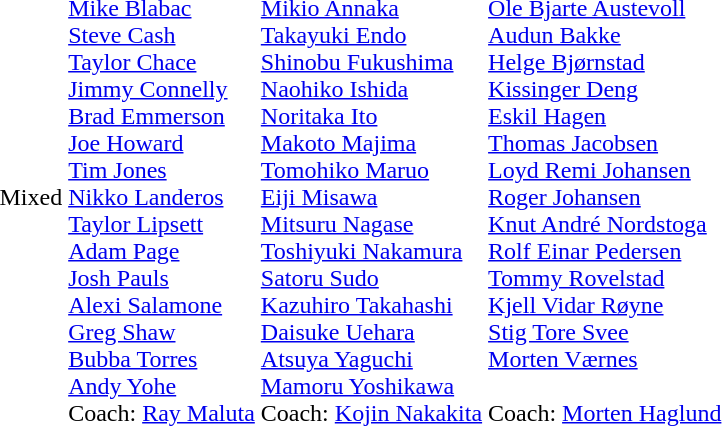<table>
<tr>
<td>Mixed</td>
<td><br><a href='#'>Mike Blabac</a><br><a href='#'>Steve Cash</a><br><a href='#'>Taylor Chace</a><br><a href='#'>Jimmy Connelly</a><br><a href='#'>Brad Emmerson</a><br><a href='#'>Joe Howard</a><br><a href='#'>Tim Jones</a><br><a href='#'>Nikko Landeros</a><br><a href='#'>Taylor Lipsett</a><br><a href='#'>Adam Page</a><br><a href='#'>Josh Pauls</a><br><a href='#'>Alexi Salamone</a><br><a href='#'>Greg Shaw</a><br><a href='#'>Bubba Torres</a><br><a href='#'>Andy Yohe</a><br>Coach: <a href='#'>Ray Maluta</a></td>
<td><br><a href='#'>Mikio Annaka</a><br><a href='#'>Takayuki Endo</a><br><a href='#'>Shinobu Fukushima</a><br><a href='#'>Naohiko Ishida</a><br><a href='#'>Noritaka Ito</a><br><a href='#'>Makoto Majima</a><br><a href='#'>Tomohiko Maruo</a><br><a href='#'>Eiji Misawa</a><br><a href='#'>Mitsuru Nagase</a><br><a href='#'>Toshiyuki Nakamura</a><br><a href='#'>Satoru Sudo</a><br><a href='#'>Kazuhiro Takahashi</a><br><a href='#'>Daisuke Uehara</a><br><a href='#'>Atsuya Yaguchi</a><br><a href='#'>Mamoru Yoshikawa</a><br>Coach: <a href='#'>Kojin Nakakita</a></td>
<td><br><a href='#'>Ole Bjarte Austevoll</a><br><a href='#'>Audun Bakke</a><br><a href='#'>Helge Bjørnstad</a><br><a href='#'>Kissinger Deng</a><br><a href='#'>Eskil Hagen</a><br><a href='#'>Thomas Jacobsen</a><br><a href='#'>Loyd Remi Johansen</a><br><a href='#'>Roger Johansen</a><br><a href='#'>Knut André Nordstoga</a><br><a href='#'>Rolf Einar Pedersen</a><br><a href='#'>Tommy Rovelstad</a><br><a href='#'>Kjell Vidar Røyne</a><br><a href='#'>Stig Tore Svee</a><br><a href='#'>Morten Værnes</a><br><br>Coach: <a href='#'>Morten Haglund</a></td>
</tr>
</table>
